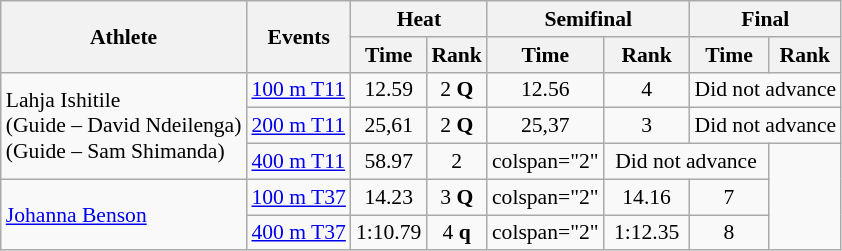<table class=wikitable style="font-size:90%">
<tr>
<th rowspan="2">Athlete</th>
<th rowspan="2">Events</th>
<th colspan="2">Heat</th>
<th colspan="2">Semifinal</th>
<th colspan="2">Final</th>
</tr>
<tr>
<th>Time</th>
<th>Rank</th>
<th>Time</th>
<th>Rank</th>
<th>Time</th>
<th>Rank</th>
</tr>
<tr align=center>
<td rowspan="3" align="left">Lahja Ishitile<br>(Guide – David Ndeilenga)<br>(Guide – Sam Shimanda)</td>
<td align=left><a href='#'>100 m T11</a></td>
<td>12.59</td>
<td>2 <strong>Q</strong></td>
<td>12.56</td>
<td>4</td>
<td colspan=2>Did not advance</td>
</tr>
<tr align=center>
<td align=left><a href='#'>200 m T11</a></td>
<td>25,61</td>
<td>2 <strong>Q</strong></td>
<td>25,37</td>
<td>3</td>
<td colspan="2">Did not advance</td>
</tr>
<tr align="center">
<td align=left><a href='#'>400 m T11</a></td>
<td>58.97</td>
<td>2</td>
<td>colspan="2" </td>
<td colspan="2">Did not advance</td>
</tr>
<tr align="center">
<td rowspan="2" align="left"><a href='#'>Johanna Benson</a></td>
<td align="left"><a href='#'>100 m T37</a></td>
<td>14.23</td>
<td>3 <strong>Q</strong></td>
<td>colspan="2" </td>
<td>14.16</td>
<td>7</td>
</tr>
<tr align=center>
<td align=left><a href='#'>400 m T37</a></td>
<td>1:10.79</td>
<td>4 <strong>q</strong></td>
<td>colspan="2" </td>
<td>1:12.35</td>
<td>8</td>
</tr>
</table>
